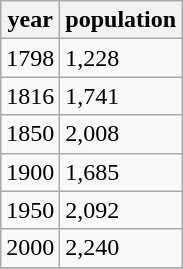<table class="wikitable">
<tr>
<th>year</th>
<th>population</th>
</tr>
<tr>
<td>1798</td>
<td>1,228</td>
</tr>
<tr>
<td>1816</td>
<td>1,741</td>
</tr>
<tr>
<td>1850</td>
<td>2,008</td>
</tr>
<tr>
<td>1900</td>
<td>1,685</td>
</tr>
<tr>
<td>1950</td>
<td>2,092</td>
</tr>
<tr>
<td>2000</td>
<td>2,240</td>
</tr>
<tr>
</tr>
</table>
